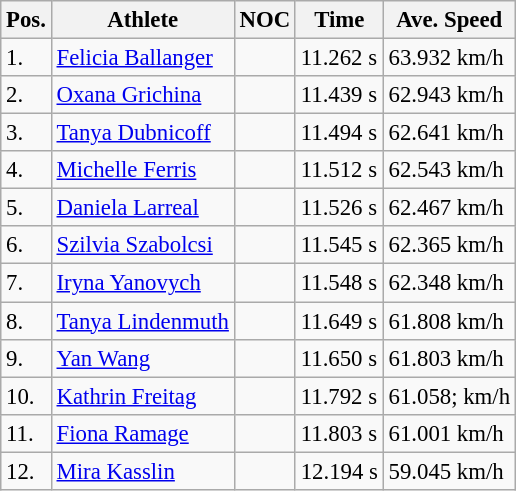<table class="wikitable sortable" style="font-size:95%;">
<tr>
<th>Pos.</th>
<th>Athlete</th>
<th>NOC</th>
<th>Time</th>
<th>Ave. Speed</th>
</tr>
<tr>
<td>1.</td>
<td><a href='#'>Felicia Ballanger</a></td>
<td></td>
<td>11.262 s</td>
<td>63.932 km/h</td>
</tr>
<tr>
<td>2.</td>
<td><a href='#'>Oxana Grichina</a></td>
<td></td>
<td>11.439 s</td>
<td>62.943 km/h</td>
</tr>
<tr>
<td>3.</td>
<td><a href='#'>Tanya Dubnicoff</a></td>
<td></td>
<td>11.494 s</td>
<td>62.641 km/h</td>
</tr>
<tr>
<td>4.</td>
<td><a href='#'>Michelle Ferris</a></td>
<td></td>
<td>11.512 s</td>
<td>62.543 km/h</td>
</tr>
<tr>
<td>5.</td>
<td><a href='#'>Daniela Larreal</a></td>
<td></td>
<td>11.526 s</td>
<td>62.467 km/h</td>
</tr>
<tr>
<td>6.</td>
<td><a href='#'>Szilvia Szabolcsi</a></td>
<td></td>
<td>11.545 s</td>
<td>62.365 km/h</td>
</tr>
<tr>
<td>7.</td>
<td><a href='#'>Iryna Yanovych</a></td>
<td></td>
<td>11.548 s</td>
<td>62.348 km/h</td>
</tr>
<tr>
<td>8.</td>
<td><a href='#'>Tanya Lindenmuth</a></td>
<td></td>
<td>11.649 s</td>
<td>61.808 km/h</td>
</tr>
<tr>
<td>9.</td>
<td><a href='#'>Yan Wang</a></td>
<td></td>
<td>11.650 s</td>
<td>61.803 km/h</td>
</tr>
<tr>
<td>10.</td>
<td><a href='#'>Kathrin Freitag</a></td>
<td></td>
<td>11.792 s</td>
<td>61.058; km/h</td>
</tr>
<tr>
<td>11.</td>
<td><a href='#'>Fiona Ramage</a></td>
<td></td>
<td>11.803 s</td>
<td>61.001 km/h</td>
</tr>
<tr>
<td>12.</td>
<td><a href='#'>Mira Kasslin</a></td>
<td></td>
<td>12.194 s</td>
<td>59.045 km/h</td>
</tr>
</table>
